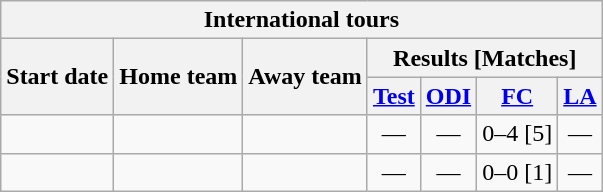<table class="wikitable">
<tr>
<th colspan="7">International tours</th>
</tr>
<tr>
<th rowspan="2">Start date</th>
<th rowspan="2">Home team</th>
<th rowspan="2">Away team</th>
<th colspan="4">Results [Matches]</th>
</tr>
<tr>
<th><a href='#'>Test</a></th>
<th><a href='#'>ODI</a></th>
<th><a href='#'>FC</a></th>
<th><a href='#'>LA</a></th>
</tr>
<tr>
<td><a href='#'></a></td>
<td></td>
<td></td>
<td ; style="text-align:center">—</td>
<td ; style="text-align:center">—</td>
<td>0–4 [5]</td>
<td ; style="text-align:center">—</td>
</tr>
<tr>
<td><a href='#'></a></td>
<td></td>
<td></td>
<td ; style="text-align:center">—</td>
<td ; style="text-align:center">—</td>
<td>0–0 [1]</td>
<td ; style="text-align:center">—</td>
</tr>
</table>
